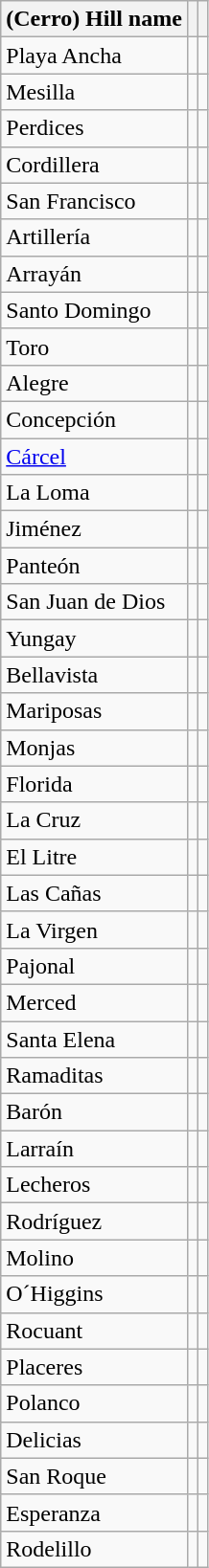<table class="wikitable sortable">
<tr>
<th>(Cerro) Hill name</th>
<th></th>
<th></th>
</tr>
<tr>
<td>Playa Ancha</td>
<td></td>
<td></td>
</tr>
<tr>
<td>Mesilla</td>
<td></td>
<td></td>
</tr>
<tr>
<td>Perdices</td>
<td></td>
<td></td>
</tr>
<tr>
<td>Cordillera</td>
<td></td>
<td></td>
</tr>
<tr>
<td>San Francisco</td>
<td></td>
<td></td>
</tr>
<tr>
<td>Artillería</td>
<td></td>
<td></td>
</tr>
<tr>
<td>Arrayán</td>
<td></td>
<td></td>
</tr>
<tr>
<td>Santo Domingo</td>
<td></td>
<td></td>
</tr>
<tr>
<td>Toro</td>
<td></td>
<td></td>
</tr>
<tr>
<td>Alegre</td>
<td></td>
<td></td>
</tr>
<tr>
<td>Concepción</td>
<td></td>
<td></td>
</tr>
<tr>
<td><a href='#'>Cárcel</a></td>
<td></td>
<td></td>
</tr>
<tr>
<td>La Loma</td>
<td></td>
<td></td>
</tr>
<tr>
<td>Jiménez</td>
<td></td>
<td></td>
</tr>
<tr>
<td>Panteón</td>
<td></td>
<td></td>
</tr>
<tr>
<td>San Juan de Dios</td>
<td></td>
<td></td>
</tr>
<tr>
<td>Yungay</td>
<td></td>
<td></td>
</tr>
<tr>
<td>Bellavista</td>
<td></td>
<td></td>
</tr>
<tr>
<td>Mariposas</td>
<td></td>
<td></td>
</tr>
<tr>
<td>Monjas</td>
<td></td>
<td></td>
</tr>
<tr>
<td>Florida</td>
<td></td>
<td></td>
</tr>
<tr>
<td>La Cruz</td>
<td></td>
<td></td>
</tr>
<tr>
<td>El Litre</td>
<td></td>
<td></td>
</tr>
<tr>
<td>Las Cañas</td>
<td></td>
<td></td>
</tr>
<tr>
<td>La Virgen</td>
<td></td>
<td></td>
</tr>
<tr>
<td>Pajonal</td>
<td></td>
<td></td>
</tr>
<tr>
<td>Merced</td>
<td></td>
<td></td>
</tr>
<tr>
<td>Santa Elena</td>
<td></td>
<td></td>
</tr>
<tr>
<td>Ramaditas</td>
<td></td>
<td></td>
</tr>
<tr>
<td>Barón</td>
<td></td>
<td></td>
</tr>
<tr>
<td>Larraín</td>
<td></td>
<td></td>
</tr>
<tr>
<td>Lecheros</td>
<td></td>
<td></td>
</tr>
<tr>
<td>Rodríguez</td>
<td></td>
<td></td>
</tr>
<tr>
<td>Molino</td>
<td></td>
<td></td>
</tr>
<tr>
<td>O´Higgins</td>
<td></td>
<td></td>
</tr>
<tr>
<td>Rocuant</td>
<td></td>
<td></td>
</tr>
<tr>
<td>Placeres</td>
<td></td>
<td></td>
</tr>
<tr>
<td>Polanco</td>
<td></td>
<td></td>
</tr>
<tr>
<td>Delicias</td>
<td></td>
<td></td>
</tr>
<tr>
<td>San Roque</td>
<td></td>
<td></td>
</tr>
<tr>
<td>Esperanza</td>
<td></td>
<td></td>
</tr>
<tr>
<td>Rodelillo</td>
<td></td>
<td></td>
</tr>
</table>
